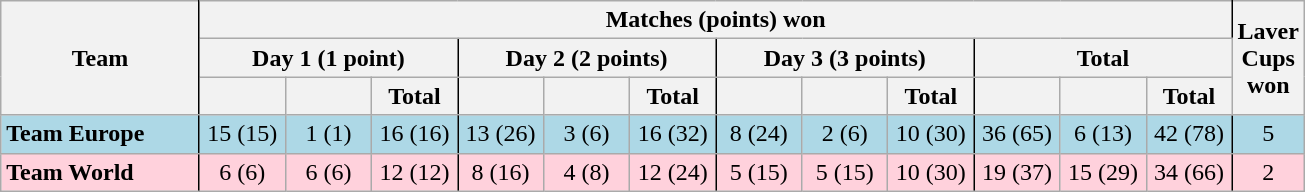<table class="wikitable nowrap" style="text-align:center">
<tr>
<th rowspan=3 width=125 style="border-right: 1pt black solid">Team</th>
<th colspan=12 style="border-right: 1pt black solid">Matches (points) won</th>
<th rowspan=3>Laver<br>Cups<br>won</th>
</tr>
<tr>
<th colspan=3 style="border-right: 1pt black solid">Day 1 (1 point)</th>
<th colspan=3 style="border-right: 1pt black solid">Day 2 (2 points)</th>
<th colspan=3 style="border-right: 1pt black solid">Day 3 (3 points)</th>
<th colspan=3 style="border-right: 1pt black solid">Total</th>
</tr>
<tr>
<th width=50></th>
<th width=50></th>
<th width=50 style="border-right: 1pt black solid">Total</th>
<th width=50></th>
<th width=50></th>
<th width=50 style="border-right: 1pt black solid">Total</th>
<th width=50></th>
<th width=50></th>
<th width=50 style="border-right: 1pt black solid">Total</th>
<th width=50></th>
<th width=50></th>
<th width=50 style="border-right: 1pt black solid">Total</th>
</tr>
<tr bgcolor=lightblue>
<td align=left style="border-right: 1pt black solid"> <strong>Team Europe</strong></td>
<td>15 (15)</td>
<td>1 (1)</td>
<td style="border-right: 1pt black solid">16 (16)</td>
<td>13 (26)</td>
<td>3 (6)</td>
<td style="border-right: 1pt black solid">16 (32)</td>
<td>8 (24)</td>
<td>2 (6)</td>
<td style="border-right: 1pt black solid">10 (30)</td>
<td>36 (65)</td>
<td>6 (13)</td>
<td style="border-right: 1pt black solid">42 (78)</td>
<td>5</td>
</tr>
<tr bgcolor=ffd1dc>
<td align=left style="border-right: 1pt black solid"> <strong>Team World</strong></td>
<td>6 (6)</td>
<td>6 (6)</td>
<td style="border-right: 1pt black solid">12 (12)</td>
<td>8 (16)</td>
<td>4 (8)</td>
<td style="border-right: 1pt black solid">12 (24)</td>
<td>5 (15)</td>
<td>5 (15)</td>
<td style="border-right: 1pt black solid">10 (30)</td>
<td>19 (37)</td>
<td>15 (29)</td>
<td style="border-right: 1pt black solid">34 (66)</td>
<td>2</td>
</tr>
</table>
